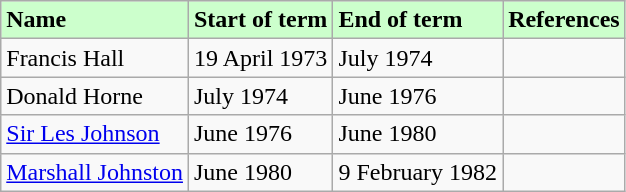<table border="1" class="wikitable">
<tr style="background-color:#cfc;">
<td><strong>Name</strong></td>
<td><strong>Start of term</strong></td>
<td><strong>End of term</strong></td>
<td><strong>References</strong></td>
</tr>
<tr>
<td>Francis Hall</td>
<td>19 April 1973</td>
<td>July 1974</td>
<td></td>
</tr>
<tr>
<td>Donald Horne</td>
<td>July 1974</td>
<td>June 1976</td>
<td></td>
</tr>
<tr>
<td><a href='#'>Sir Les Johnson</a></td>
<td>June 1976</td>
<td>June 1980</td>
<td></td>
</tr>
<tr>
<td><a href='#'>Marshall Johnston</a></td>
<td>June 1980</td>
<td>9 February 1982</td>
<td></td>
</tr>
</table>
